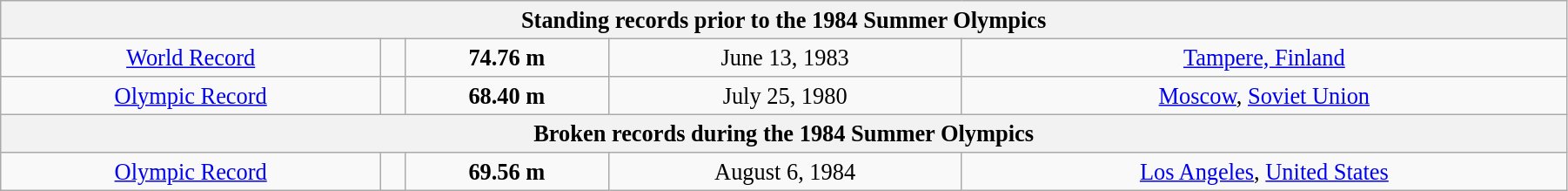<table class="wikitable" style=" text-align:center; font-size:110%;" width="95%">
<tr>
<th colspan="5">Standing records prior to the 1984 Summer Olympics</th>
</tr>
<tr>
<td><a href='#'>World Record</a></td>
<td></td>
<td><strong>74.76 m </strong></td>
<td>June 13, 1983</td>
<td> <a href='#'>Tampere, Finland</a></td>
</tr>
<tr>
<td><a href='#'>Olympic Record</a></td>
<td></td>
<td><strong>68.40 m </strong></td>
<td>July 25, 1980</td>
<td> <a href='#'>Moscow</a>, <a href='#'>Soviet Union</a></td>
</tr>
<tr>
<th colspan="5">Broken records during the 1984 Summer Olympics</th>
</tr>
<tr>
<td><a href='#'>Olympic Record</a></td>
<td></td>
<td><strong>69.56 m </strong></td>
<td>August 6, 1984</td>
<td> <a href='#'>Los Angeles</a>, <a href='#'>United States</a></td>
</tr>
</table>
